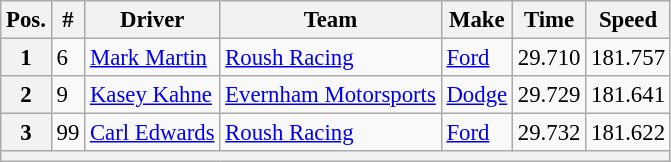<table class="wikitable" style="font-size:95%">
<tr>
<th>Pos.</th>
<th>#</th>
<th>Driver</th>
<th>Team</th>
<th>Make</th>
<th>Time</th>
<th>Speed</th>
</tr>
<tr>
<th>1</th>
<td>6</td>
<td><a href='#'>Mark Martin</a></td>
<td><a href='#'>Roush Racing</a></td>
<td><a href='#'>Ford</a></td>
<td>29.710</td>
<td>181.757</td>
</tr>
<tr>
<th>2</th>
<td>9</td>
<td><a href='#'>Kasey Kahne</a></td>
<td><a href='#'>Evernham Motorsports</a></td>
<td><a href='#'>Dodge</a></td>
<td>29.729</td>
<td>181.641</td>
</tr>
<tr>
<th>3</th>
<td>99</td>
<td><a href='#'>Carl Edwards</a></td>
<td><a href='#'>Roush Racing</a></td>
<td><a href='#'>Ford</a></td>
<td>29.732</td>
<td>181.622</td>
</tr>
<tr>
<th colspan="7"></th>
</tr>
</table>
